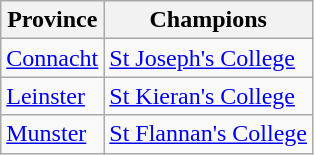<table class="wikitable">
<tr>
<th>Province</th>
<th>Champions</th>
</tr>
<tr>
<td><a href='#'>Connacht</a></td>
<td><a href='#'>St Joseph's College</a></td>
</tr>
<tr>
<td><a href='#'>Leinster</a></td>
<td><a href='#'>St Kieran's College</a></td>
</tr>
<tr>
<td><a href='#'>Munster</a></td>
<td><a href='#'>St Flannan's College</a></td>
</tr>
</table>
